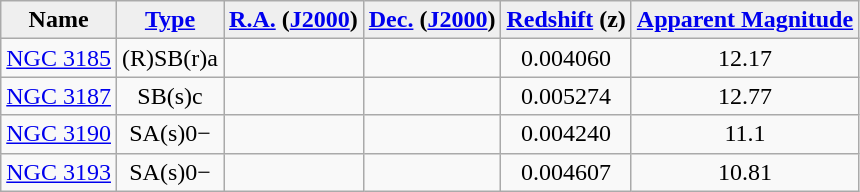<table class="wikitable" style="text-align:center;border-collapse:collapse;" cellpadding="2">
<tr>
<th style="background:#efefef;">Name</th>
<th style="background:#efefef;"><a href='#'>Type</a></th>
<th style="background:#efefef;"><a href='#'>R.A.</a> (<a href='#'>J2000</a>)</th>
<th style="background:#efefef;"><a href='#'>Dec.</a> (<a href='#'>J2000</a>)</th>
<th style="background:#efefef;"><a href='#'>Redshift</a> (z)</th>
<th style="background:#efefef;"><a href='#'>Apparent Magnitude</a></th>
</tr>
<tr>
<td><a href='#'>NGC 3185</a></td>
<td>(R)SB(r)a</td>
<td></td>
<td></td>
<td>0.004060</td>
<td>12.17</td>
</tr>
<tr>
<td><a href='#'>NGC 3187</a></td>
<td>SB(s)c</td>
<td></td>
<td></td>
<td>0.005274</td>
<td>12.77</td>
</tr>
<tr>
<td><a href='#'>NGC 3190</a></td>
<td>SA(s)0−</td>
<td></td>
<td></td>
<td>0.004240</td>
<td>11.1</td>
</tr>
<tr>
<td><a href='#'>NGC 3193</a></td>
<td>SA(s)0−</td>
<td></td>
<td></td>
<td>0.004607</td>
<td>10.81</td>
</tr>
</table>
